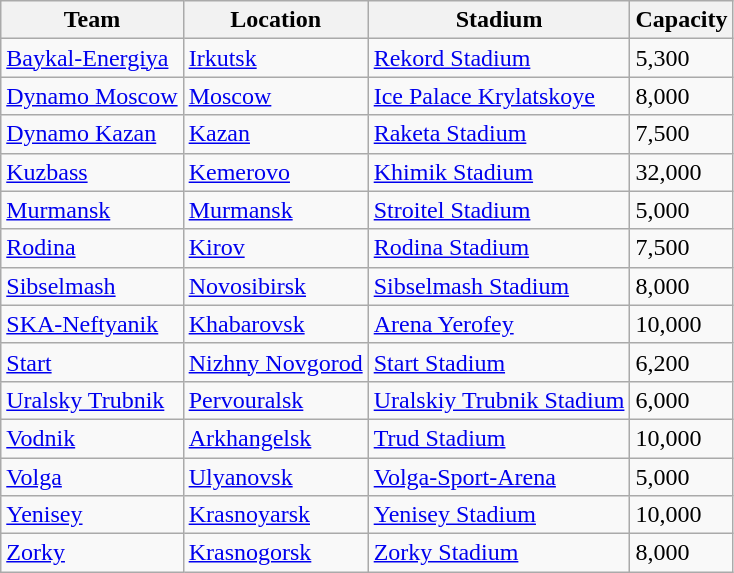<table class="wikitable sortable" style="text-align: left;">
<tr>
<th>Team</th>
<th>Location</th>
<th>Stadium</th>
<th>Capacity</th>
</tr>
<tr>
<td><a href='#'>Baykal-Energiya</a></td>
<td><a href='#'>Irkutsk</a></td>
<td><a href='#'>Rekord Stadium</a></td>
<td>5,300</td>
</tr>
<tr>
<td><a href='#'>Dynamo Moscow</a></td>
<td><a href='#'>Moscow</a></td>
<td><a href='#'>Ice Palace Krylatskoye</a></td>
<td>8,000</td>
</tr>
<tr>
<td><a href='#'>Dynamo Kazan</a></td>
<td><a href='#'>Kazan</a></td>
<td><a href='#'>Raketa Stadium</a></td>
<td>7,500</td>
</tr>
<tr>
<td><a href='#'>Kuzbass</a></td>
<td><a href='#'>Kemerovo</a></td>
<td><a href='#'>Khimik Stadium</a></td>
<td>32,000</td>
</tr>
<tr>
<td><a href='#'>Murmansk</a></td>
<td><a href='#'>Murmansk</a></td>
<td><a href='#'>Stroitel Stadium</a></td>
<td>5,000</td>
</tr>
<tr>
<td><a href='#'>Rodina</a></td>
<td><a href='#'>Kirov</a></td>
<td><a href='#'>Rodina Stadium</a></td>
<td>7,500</td>
</tr>
<tr>
<td><a href='#'>Sibselmash</a></td>
<td><a href='#'>Novosibirsk</a></td>
<td><a href='#'>Sibselmash Stadium</a></td>
<td>8,000</td>
</tr>
<tr>
<td><a href='#'>SKA-Neftyanik</a></td>
<td><a href='#'>Khabarovsk</a></td>
<td><a href='#'>Arena Yerofey</a></td>
<td>10,000</td>
</tr>
<tr>
<td><a href='#'>Start</a></td>
<td><a href='#'>Nizhny Novgorod</a></td>
<td><a href='#'>Start Stadium</a></td>
<td>6,200</td>
</tr>
<tr>
<td><a href='#'>Uralsky Trubnik</a></td>
<td><a href='#'>Pervouralsk</a></td>
<td><a href='#'>Uralskiy Trubnik Stadium</a></td>
<td>6,000</td>
</tr>
<tr>
<td><a href='#'>Vodnik</a></td>
<td><a href='#'>Arkhangelsk</a></td>
<td><a href='#'>Trud Stadium</a></td>
<td>10,000</td>
</tr>
<tr>
<td><a href='#'>Volga</a></td>
<td><a href='#'>Ulyanovsk</a></td>
<td><a href='#'>Volga-Sport-Arena</a></td>
<td>5,000</td>
</tr>
<tr>
<td><a href='#'>Yenisey</a></td>
<td><a href='#'>Krasnoyarsk</a></td>
<td><a href='#'>Yenisey Stadium</a></td>
<td>10,000</td>
</tr>
<tr>
<td><a href='#'>Zorky</a></td>
<td><a href='#'>Krasnogorsk</a></td>
<td><a href='#'>Zorky Stadium</a></td>
<td>8,000</td>
</tr>
</table>
